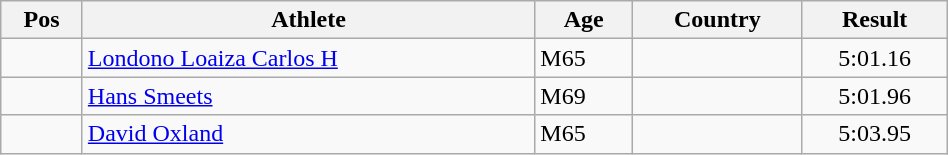<table class="wikitable"  style="text-align:center; width:50%;">
<tr>
<th>Pos</th>
<th>Athlete</th>
<th>Age</th>
<th>Country</th>
<th>Result</th>
</tr>
<tr>
<td align=center></td>
<td align=left><a href='#'>Londono Loaiza Carlos H</a></td>
<td align=left>M65</td>
<td align=left></td>
<td>5:01.16</td>
</tr>
<tr>
<td align=center></td>
<td align=left><a href='#'>Hans Smeets</a></td>
<td align=left>M69</td>
<td align=left></td>
<td>5:01.96</td>
</tr>
<tr>
<td align=center></td>
<td align=left><a href='#'>David Oxland</a></td>
<td align=left>M65</td>
<td align=left></td>
<td>5:03.95</td>
</tr>
</table>
